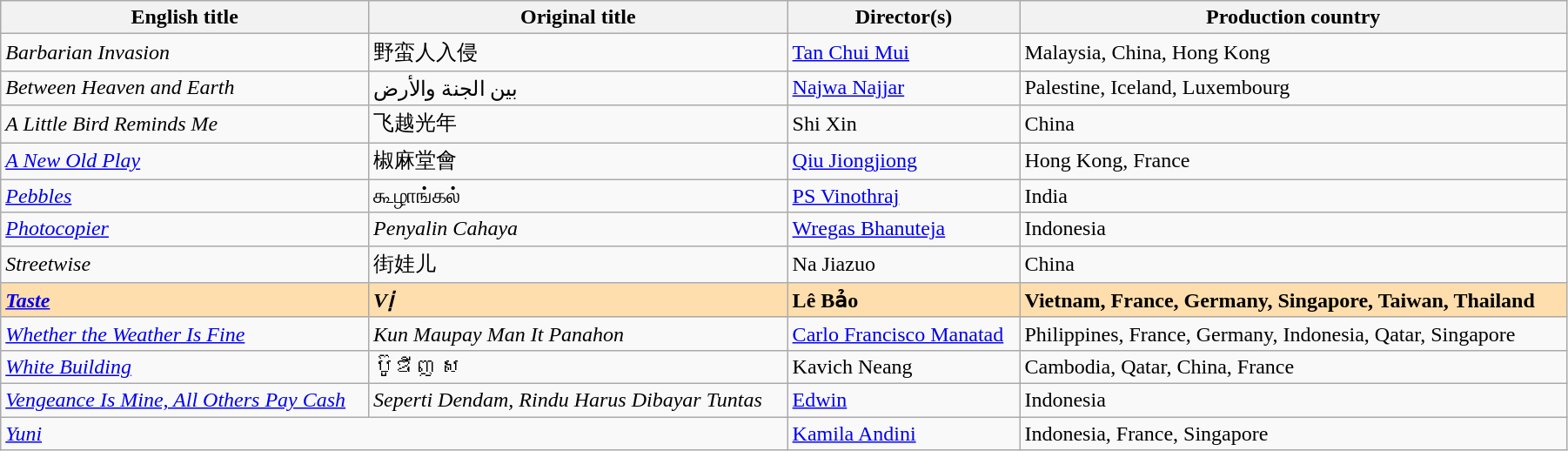<table class="wikitable" style="width:95%; margin-bottom:2px">
<tr>
<th>English title</th>
<th>Original title</th>
<th>Director(s)</th>
<th>Production country</th>
</tr>
<tr>
<td><em>Barbarian Invasion</em></td>
<td>野蛮人入侵</td>
<td><a href='#'>Tan Chui Mui</a></td>
<td>Malaysia, China, Hong Kong</td>
</tr>
<tr>
<td><em>Between Heaven and Earth</em></td>
<td>بين الجنة والأرض</td>
<td><a href='#'>Najwa Najjar</a></td>
<td>Palestine, Iceland, Luxembourg</td>
</tr>
<tr>
<td><em>A Little Bird Reminds Me</em></td>
<td>飞越光年</td>
<td>Shi Xin</td>
<td>China</td>
</tr>
<tr>
<td><em><a href='#'>A New Old Play</a></em></td>
<td>椒麻堂會</td>
<td><a href='#'>Qiu Jiongjiong</a></td>
<td>Hong Kong, France</td>
</tr>
<tr>
<td><em><a href='#'>Pebbles</a></em></td>
<td>கூழாங்கல்</td>
<td><a href='#'>PS Vinothraj</a></td>
<td>India</td>
</tr>
<tr>
<td><em><a href='#'>Photocopier</a></em></td>
<td><em>Penyalin Cahaya</em></td>
<td><a href='#'>Wregas Bhanuteja</a></td>
<td>Indonesia</td>
</tr>
<tr>
<td><em>Streetwise</em></td>
<td>街娃儿</td>
<td>Na Jiazuo</td>
<td>China</td>
</tr>
<tr style="background:#FFDEAD;">
<td><strong><em><a href='#'>Taste</a></em></strong></td>
<td><strong><em>Vị</em></strong></td>
<td><strong>Lê Bảo</strong></td>
<td><strong>Vietnam, France, Germany, Singapore, Taiwan, Thailand</strong></td>
</tr>
<tr>
<td><em><a href='#'>Whether the Weather Is Fine</a></em></td>
<td><em>Kun Maupay Man It Panahon</em></td>
<td><a href='#'>Carlo Francisco Manatad</a></td>
<td>Philippines, France, Germany, Indonesia, Qatar, Singapore</td>
</tr>
<tr>
<td><em><a href='#'>White Building</a></em></td>
<td>ប៊ូឌីញ ស</td>
<td>Kavich Neang</td>
<td>Cambodia, Qatar, China, France</td>
</tr>
<tr>
<td><em><a href='#'>Vengeance Is Mine, All Others Pay Cash</a></em></td>
<td><em>Seperti Dendam, Rindu Harus Dibayar Tuntas</em></td>
<td><a href='#'>Edwin</a></td>
<td>Indonesia</td>
</tr>
<tr>
<td colspan="2"><em><a href='#'>Yuni</a></em></td>
<td><a href='#'>Kamila Andini</a></td>
<td>Indonesia, France, Singapore</td>
</tr>
</table>
